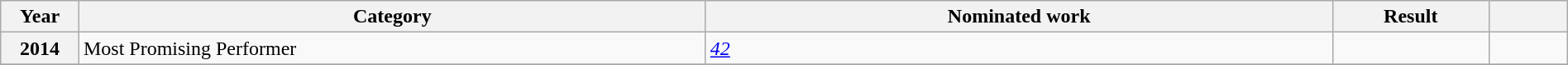<table class="wikitable plainrowheaders" style="width:100%;">
<tr>
<th scope="col" style="width:5%;">Year</th>
<th scope="col" style="width:40%;">Category</th>
<th scope="col" style="width:40%;">Nominated work</th>
<th scope="col" style="width:10%;">Result</th>
<th scope="col" style="width:5%;"></th>
</tr>
<tr>
<th scope="row" style="text-align:center;">2014</th>
<td>Most Promising Performer</td>
<td><em><a href='#'>42</a></em></td>
<td></td>
<td style="text-align:center;"></td>
</tr>
<tr>
</tr>
</table>
